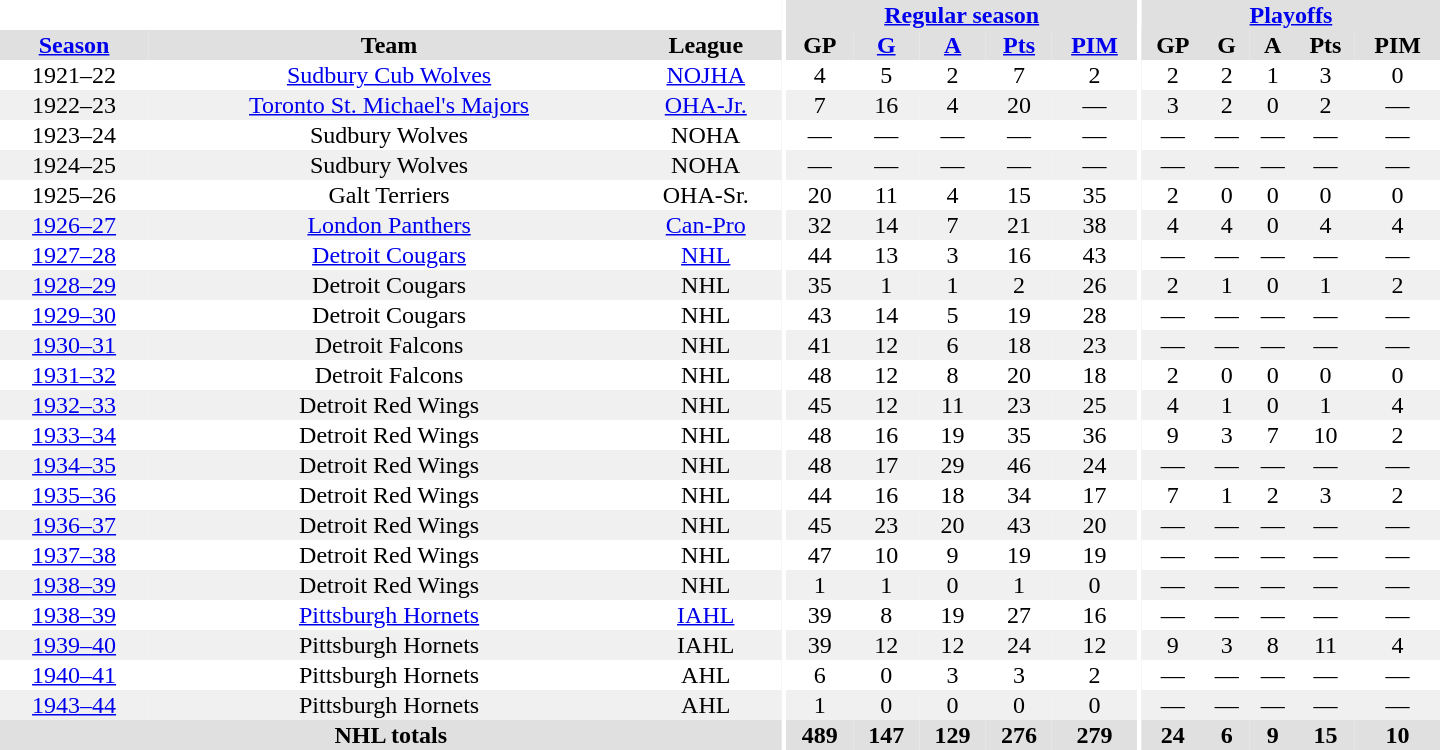<table border="0" cellpadding="1" cellspacing="0" style="text-align:center; width:60em">
<tr bgcolor="#e0e0e0">
<th colspan="3" bgcolor="#ffffff"></th>
<th rowspan="100" bgcolor="#ffffff"></th>
<th colspan="5"><a href='#'>Regular season</a></th>
<th rowspan="100" bgcolor="#ffffff"></th>
<th colspan="5"><a href='#'>Playoffs</a></th>
</tr>
<tr bgcolor="#e0e0e0">
<th><a href='#'>Season</a></th>
<th>Team</th>
<th>League</th>
<th>GP</th>
<th><a href='#'>G</a></th>
<th><a href='#'>A</a></th>
<th><a href='#'>Pts</a></th>
<th><a href='#'>PIM</a></th>
<th>GP</th>
<th>G</th>
<th>A</th>
<th>Pts</th>
<th>PIM</th>
</tr>
<tr>
<td>1921–22</td>
<td><a href='#'>Sudbury Cub Wolves</a></td>
<td><a href='#'>NOJHA</a></td>
<td>4</td>
<td>5</td>
<td>2</td>
<td>7</td>
<td>2</td>
<td>2</td>
<td>2</td>
<td>1</td>
<td>3</td>
<td>0</td>
</tr>
<tr bgcolor="#f0f0f0">
<td>1922–23</td>
<td><a href='#'>Toronto St. Michael's Majors</a></td>
<td><a href='#'>OHA-Jr.</a></td>
<td>7</td>
<td>16</td>
<td>4</td>
<td>20</td>
<td>—</td>
<td>3</td>
<td>2</td>
<td>0</td>
<td>2</td>
<td>—</td>
</tr>
<tr>
<td>1923–24</td>
<td>Sudbury Wolves</td>
<td>NOHA</td>
<td>—</td>
<td>—</td>
<td>—</td>
<td>—</td>
<td>—</td>
<td>—</td>
<td>—</td>
<td>—</td>
<td>—</td>
<td>—</td>
</tr>
<tr bgcolor="#f0f0f0">
<td>1924–25</td>
<td>Sudbury Wolves</td>
<td>NOHA</td>
<td>—</td>
<td>—</td>
<td>—</td>
<td>—</td>
<td>—</td>
<td>—</td>
<td>—</td>
<td>—</td>
<td>—</td>
<td>—</td>
</tr>
<tr>
<td>1925–26</td>
<td>Galt Terriers</td>
<td>OHA-Sr.</td>
<td>20</td>
<td>11</td>
<td>4</td>
<td>15</td>
<td>35</td>
<td>2</td>
<td>0</td>
<td>0</td>
<td>0</td>
<td>0</td>
</tr>
<tr bgcolor="#f0f0f0">
<td><a href='#'>1926–27</a></td>
<td><a href='#'>London Panthers</a></td>
<td><a href='#'>Can-Pro</a></td>
<td>32</td>
<td>14</td>
<td>7</td>
<td>21</td>
<td>38</td>
<td>4</td>
<td>4</td>
<td>0</td>
<td>4</td>
<td>4</td>
</tr>
<tr>
<td><a href='#'>1927–28</a></td>
<td><a href='#'>Detroit Cougars</a></td>
<td><a href='#'>NHL</a></td>
<td>44</td>
<td>13</td>
<td>3</td>
<td>16</td>
<td>43</td>
<td>—</td>
<td>—</td>
<td>—</td>
<td>—</td>
<td>—</td>
</tr>
<tr bgcolor="#f0f0f0">
<td><a href='#'>1928–29</a></td>
<td>Detroit Cougars</td>
<td>NHL</td>
<td>35</td>
<td>1</td>
<td>1</td>
<td>2</td>
<td>26</td>
<td>2</td>
<td>1</td>
<td>0</td>
<td>1</td>
<td>2</td>
</tr>
<tr>
<td><a href='#'>1929–30</a></td>
<td>Detroit Cougars</td>
<td>NHL</td>
<td>43</td>
<td>14</td>
<td>5</td>
<td>19</td>
<td>28</td>
<td>—</td>
<td>—</td>
<td>—</td>
<td>—</td>
<td>—</td>
</tr>
<tr bgcolor="#f0f0f0">
<td><a href='#'>1930–31</a></td>
<td>Detroit Falcons</td>
<td>NHL</td>
<td>41</td>
<td>12</td>
<td>6</td>
<td>18</td>
<td>23</td>
<td>—</td>
<td>—</td>
<td>—</td>
<td>—</td>
<td>—</td>
</tr>
<tr>
<td><a href='#'>1931–32</a></td>
<td>Detroit Falcons</td>
<td>NHL</td>
<td>48</td>
<td>12</td>
<td>8</td>
<td>20</td>
<td>18</td>
<td>2</td>
<td>0</td>
<td>0</td>
<td>0</td>
<td>0</td>
</tr>
<tr bgcolor="#f0f0f0">
<td><a href='#'>1932–33</a></td>
<td>Detroit Red Wings</td>
<td>NHL</td>
<td>45</td>
<td>12</td>
<td>11</td>
<td>23</td>
<td>25</td>
<td>4</td>
<td>1</td>
<td>0</td>
<td>1</td>
<td>4</td>
</tr>
<tr>
<td><a href='#'>1933–34</a></td>
<td>Detroit Red Wings</td>
<td>NHL</td>
<td>48</td>
<td>16</td>
<td>19</td>
<td>35</td>
<td>36</td>
<td>9</td>
<td>3</td>
<td>7</td>
<td>10</td>
<td>2</td>
</tr>
<tr bgcolor="#f0f0f0">
<td><a href='#'>1934–35</a></td>
<td>Detroit Red Wings</td>
<td>NHL</td>
<td>48</td>
<td>17</td>
<td>29</td>
<td>46</td>
<td>24</td>
<td>—</td>
<td>—</td>
<td>—</td>
<td>—</td>
<td>—</td>
</tr>
<tr>
<td><a href='#'>1935–36</a></td>
<td>Detroit Red Wings</td>
<td>NHL</td>
<td>44</td>
<td>16</td>
<td>18</td>
<td>34</td>
<td>17</td>
<td>7</td>
<td>1</td>
<td>2</td>
<td>3</td>
<td>2</td>
</tr>
<tr bgcolor="#f0f0f0">
<td><a href='#'>1936–37</a></td>
<td>Detroit Red Wings</td>
<td>NHL</td>
<td>45</td>
<td>23</td>
<td>20</td>
<td>43</td>
<td>20</td>
<td>—</td>
<td>—</td>
<td>—</td>
<td>—</td>
<td>—</td>
</tr>
<tr>
<td><a href='#'>1937–38</a></td>
<td>Detroit Red Wings</td>
<td>NHL</td>
<td>47</td>
<td>10</td>
<td>9</td>
<td>19</td>
<td>19</td>
<td>—</td>
<td>—</td>
<td>—</td>
<td>—</td>
<td>—</td>
</tr>
<tr bgcolor="#f0f0f0">
<td><a href='#'>1938–39</a></td>
<td>Detroit Red Wings</td>
<td>NHL</td>
<td>1</td>
<td>1</td>
<td>0</td>
<td>1</td>
<td>0</td>
<td>—</td>
<td>—</td>
<td>—</td>
<td>—</td>
<td>—</td>
</tr>
<tr>
<td><a href='#'>1938–39</a></td>
<td><a href='#'>Pittsburgh Hornets</a></td>
<td><a href='#'>IAHL</a></td>
<td>39</td>
<td>8</td>
<td>19</td>
<td>27</td>
<td>16</td>
<td>—</td>
<td>—</td>
<td>—</td>
<td>—</td>
<td>—</td>
</tr>
<tr bgcolor="#f0f0f0">
<td><a href='#'>1939–40</a></td>
<td>Pittsburgh Hornets</td>
<td>IAHL</td>
<td>39</td>
<td>12</td>
<td>12</td>
<td>24</td>
<td>12</td>
<td>9</td>
<td>3</td>
<td>8</td>
<td>11</td>
<td>4</td>
</tr>
<tr>
<td><a href='#'>1940–41</a></td>
<td>Pittsburgh Hornets</td>
<td>AHL</td>
<td>6</td>
<td>0</td>
<td>3</td>
<td>3</td>
<td>2</td>
<td>—</td>
<td>—</td>
<td>—</td>
<td>—</td>
<td>—</td>
</tr>
<tr bgcolor="#f0f0f0">
<td><a href='#'>1943–44</a></td>
<td>Pittsburgh Hornets</td>
<td>AHL</td>
<td>1</td>
<td>0</td>
<td>0</td>
<td>0</td>
<td>0</td>
<td>—</td>
<td>—</td>
<td>—</td>
<td>—</td>
<td>—</td>
</tr>
<tr bgcolor="#e0e0e0">
<th colspan="3">NHL totals</th>
<th>489</th>
<th>147</th>
<th>129</th>
<th>276</th>
<th>279</th>
<th>24</th>
<th>6</th>
<th>9</th>
<th>15</th>
<th>10</th>
</tr>
</table>
